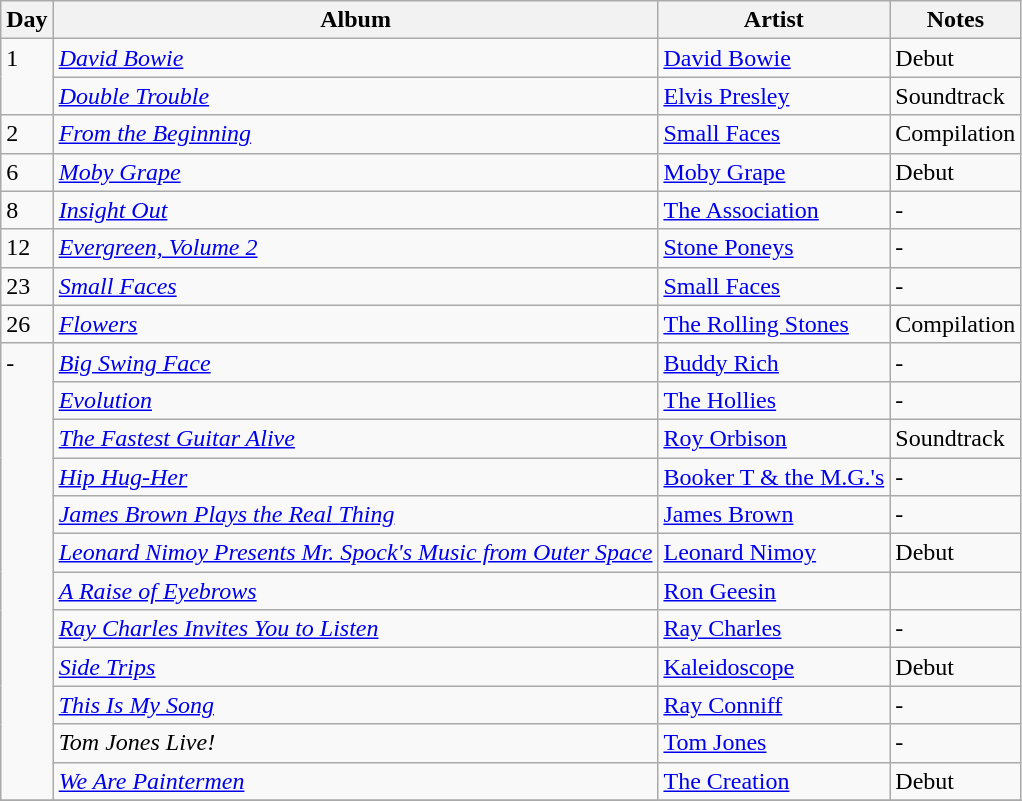<table class="wikitable">
<tr>
<th>Day</th>
<th>Album</th>
<th>Artist</th>
<th>Notes</th>
</tr>
<tr>
<td rowspan="2" valign="top">1</td>
<td><em><a href='#'>David Bowie</a></em></td>
<td><a href='#'>David Bowie</a></td>
<td>Debut</td>
</tr>
<tr>
<td><em><a href='#'>Double Trouble</a></em></td>
<td><a href='#'>Elvis Presley</a></td>
<td>Soundtrack</td>
</tr>
<tr>
<td rowspan="1" valign="top">2</td>
<td><em><a href='#'>From the Beginning</a></em></td>
<td><a href='#'>Small Faces</a></td>
<td>Compilation</td>
</tr>
<tr>
<td rowspan="1" valign="top">6</td>
<td><em><a href='#'>Moby Grape</a></em></td>
<td><a href='#'>Moby Grape</a></td>
<td>Debut</td>
</tr>
<tr>
<td rowspan="1" valign="top">8</td>
<td><em><a href='#'>Insight Out</a></em></td>
<td><a href='#'>The Association</a></td>
<td>-</td>
</tr>
<tr>
<td rowspan="1" valign="top">12</td>
<td><em><a href='#'>Evergreen, Volume 2</a></em></td>
<td><a href='#'>Stone Poneys</a></td>
<td>-</td>
</tr>
<tr>
<td rowspan="1" valign="top">23</td>
<td><em><a href='#'>Small Faces</a></em></td>
<td><a href='#'>Small Faces</a></td>
<td>-</td>
</tr>
<tr>
<td rowspan="1" valign="top">26</td>
<td><em><a href='#'>Flowers</a></em></td>
<td><a href='#'>The Rolling Stones</a></td>
<td>Compilation</td>
</tr>
<tr>
<td rowspan="12" valign="top">-</td>
<td><em><a href='#'>Big Swing Face</a></em></td>
<td><a href='#'>Buddy Rich</a></td>
<td>-</td>
</tr>
<tr>
<td><em><a href='#'>Evolution</a></em></td>
<td><a href='#'>The Hollies</a></td>
<td>-</td>
</tr>
<tr>
<td><em><a href='#'>The Fastest Guitar Alive</a></em></td>
<td><a href='#'>Roy Orbison</a></td>
<td>Soundtrack</td>
</tr>
<tr>
<td><em><a href='#'>Hip Hug-Her</a></em></td>
<td><a href='#'>Booker T & the M.G.'s</a></td>
<td>-</td>
</tr>
<tr>
<td><em><a href='#'>James Brown Plays the Real Thing</a></em></td>
<td><a href='#'>James Brown</a></td>
<td>-</td>
</tr>
<tr>
<td><em><a href='#'>Leonard Nimoy Presents Mr. Spock's Music from Outer Space</a></em></td>
<td><a href='#'>Leonard Nimoy</a></td>
<td>Debut</td>
</tr>
<tr>
<td><em><a href='#'>A Raise of Eyebrows</a></em></td>
<td><a href='#'>Ron Geesin</a></td>
<td></td>
</tr>
<tr>
<td><em><a href='#'>Ray Charles Invites You to Listen</a></em></td>
<td><a href='#'>Ray Charles</a></td>
<td>-</td>
</tr>
<tr>
<td><em><a href='#'>Side Trips</a></em></td>
<td><a href='#'>Kaleidoscope</a></td>
<td>Debut</td>
</tr>
<tr>
<td><em><a href='#'>This Is My Song</a></em></td>
<td><a href='#'>Ray Conniff</a></td>
<td>-</td>
</tr>
<tr>
<td><em>Tom Jones Live!</em></td>
<td><a href='#'>Tom Jones</a></td>
<td>-</td>
</tr>
<tr>
<td><em><a href='#'>We Are Paintermen</a></em></td>
<td><a href='#'>The Creation</a></td>
<td>Debut</td>
</tr>
<tr>
</tr>
</table>
